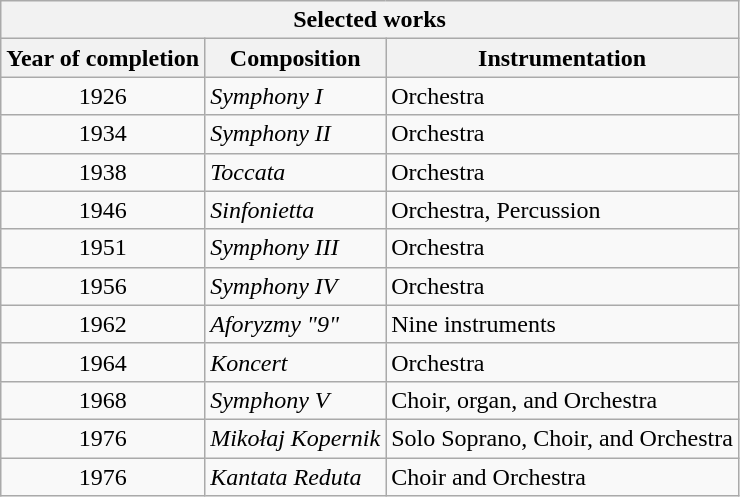<table class="wikitable">
<tr>
<th colspan="3">Selected works</th>
</tr>
<tr>
<th>Year of completion</th>
<th>Composition</th>
<th>Instrumentation</th>
</tr>
<tr>
<td align=center>1926</td>
<td><em>Symphony I</em></td>
<td>Orchestra</td>
</tr>
<tr>
<td align=center>1934</td>
<td><em>Symphony II</em></td>
<td>Orchestra</td>
</tr>
<tr>
<td align=center>1938</td>
<td><em>Toccata</em></td>
<td>Orchestra</td>
</tr>
<tr>
<td align=center>1946</td>
<td><em>Sinfonietta</em></td>
<td>Orchestra, Percussion</td>
</tr>
<tr>
<td align=center>1951</td>
<td><em>Symphony III</em></td>
<td>Orchestra</td>
</tr>
<tr>
<td align=center>1956</td>
<td><em>Symphony IV</em></td>
<td>Orchestra</td>
</tr>
<tr>
<td align=center>1962</td>
<td><em>Aforyzmy "9"</em></td>
<td>Nine instruments</td>
</tr>
<tr>
<td align=center>1964</td>
<td><em>Koncert</em></td>
<td>Orchestra</td>
</tr>
<tr>
<td align=center>1968</td>
<td><em>Symphony V</em></td>
<td>Choir, organ, and Orchestra</td>
</tr>
<tr>
<td align=center>1976</td>
<td><em>Mikołaj Kopernik</em></td>
<td>Solo Soprano, Choir, and Orchestra</td>
</tr>
<tr>
<td align=center>1976</td>
<td><em>Kantata Reduta</em></td>
<td>Choir and Orchestra</td>
</tr>
</table>
